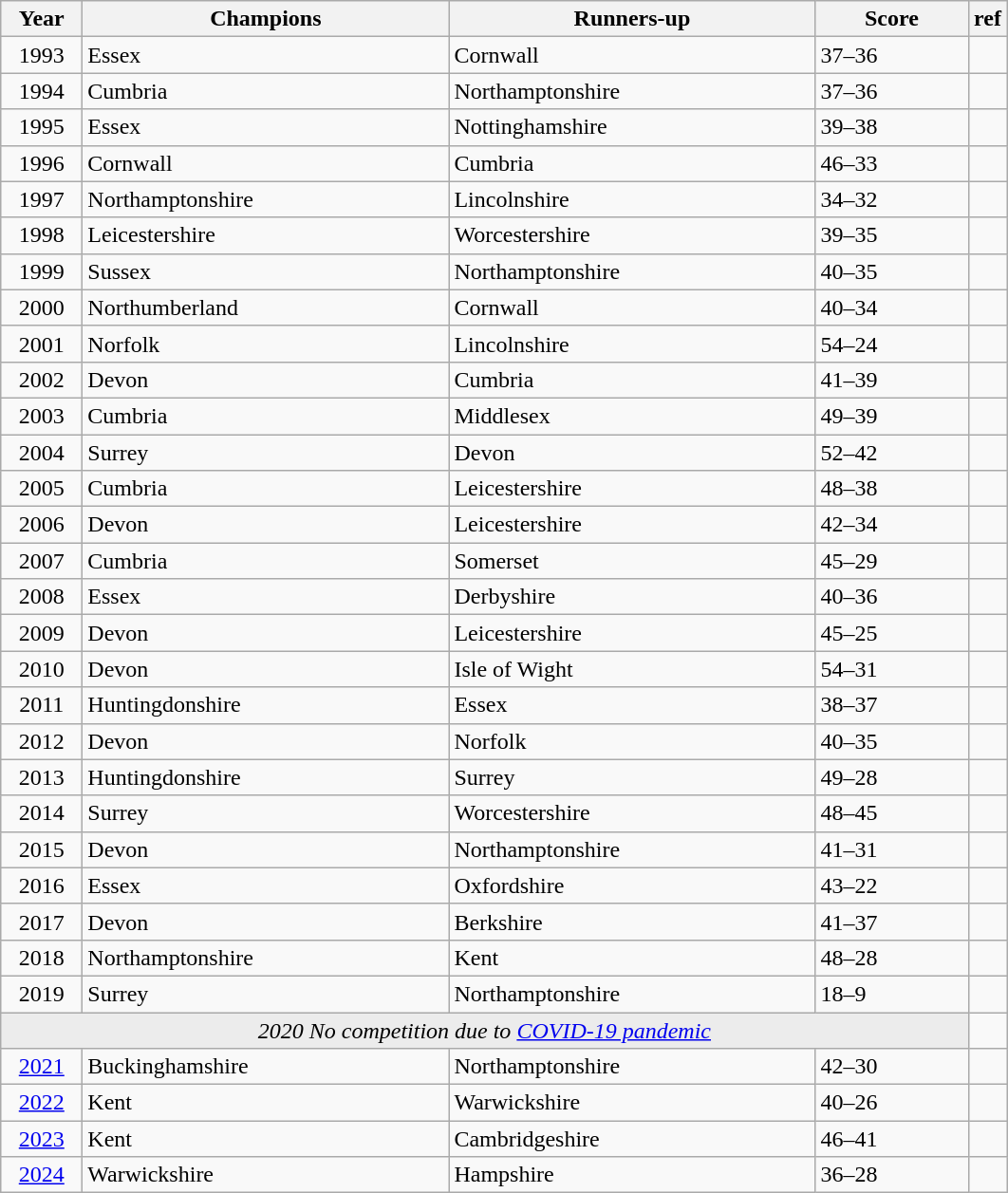<table class="wikitable">
<tr>
<th width="50">Year</th>
<th width="250">Champions</th>
<th width="250">Runners-up</th>
<th width="100">Score</th>
<th width="20">ref</th>
</tr>
<tr>
<td align=center>1993</td>
<td>Essex</td>
<td>Cornwall</td>
<td>37–36</td>
<td></td>
</tr>
<tr>
<td align=center>1994</td>
<td>Cumbria</td>
<td>Northamptonshire</td>
<td>37–36</td>
<td></td>
</tr>
<tr>
<td align=center>1995</td>
<td>Essex</td>
<td>Nottinghamshire</td>
<td>39–38</td>
<td></td>
</tr>
<tr>
<td align=center>1996</td>
<td>Cornwall</td>
<td>Cumbria</td>
<td>46–33</td>
<td></td>
</tr>
<tr>
<td align=center>1997</td>
<td>Northamptonshire</td>
<td>Lincolnshire</td>
<td>34–32</td>
<td></td>
</tr>
<tr>
<td align=center>1998</td>
<td>Leicestershire</td>
<td>Worcestershire</td>
<td>39–35</td>
<td></td>
</tr>
<tr>
<td align=center>1999</td>
<td>Sussex</td>
<td>Northamptonshire</td>
<td>40–35</td>
<td></td>
</tr>
<tr>
<td align=center>2000</td>
<td>Northumberland</td>
<td>Cornwall</td>
<td>40–34</td>
<td></td>
</tr>
<tr>
<td align=center>2001</td>
<td>Norfolk</td>
<td>Lincolnshire</td>
<td>54–24</td>
<td></td>
</tr>
<tr>
<td align=center>2002</td>
<td>Devon</td>
<td>Cumbria</td>
<td>41–39</td>
<td></td>
</tr>
<tr>
<td align=center>2003</td>
<td>Cumbria</td>
<td>Middlesex</td>
<td>49–39</td>
<td></td>
</tr>
<tr>
<td align=center>2004</td>
<td>Surrey</td>
<td>Devon</td>
<td>52–42</td>
<td></td>
</tr>
<tr>
<td align=center>2005</td>
<td>Cumbria</td>
<td>Leicestershire</td>
<td>48–38</td>
<td></td>
</tr>
<tr>
<td align=center>2006</td>
<td>Devon</td>
<td>Leicestershire</td>
<td>42–34</td>
<td></td>
</tr>
<tr>
<td align=center>2007</td>
<td>Cumbria</td>
<td>Somerset</td>
<td>45–29</td>
<td></td>
</tr>
<tr>
<td align=center>2008</td>
<td>Essex</td>
<td>Derbyshire</td>
<td>40–36</td>
<td></td>
</tr>
<tr>
<td align=center>2009</td>
<td>Devon</td>
<td>Leicestershire</td>
<td>45–25</td>
<td></td>
</tr>
<tr>
<td align=center>2010</td>
<td>Devon</td>
<td>Isle of Wight</td>
<td>54–31</td>
<td></td>
</tr>
<tr>
<td align=center>2011</td>
<td>Huntingdonshire</td>
<td>Essex</td>
<td>38–37</td>
<td></td>
</tr>
<tr>
<td align=center>2012</td>
<td>Devon</td>
<td>Norfolk</td>
<td>40–35</td>
<td></td>
</tr>
<tr>
<td align=center>2013</td>
<td>Huntingdonshire</td>
<td>Surrey</td>
<td>49–28</td>
<td></td>
</tr>
<tr>
<td align=center>2014</td>
<td>Surrey</td>
<td>Worcestershire</td>
<td>48–45</td>
<td></td>
</tr>
<tr>
<td align=center>2015</td>
<td>Devon</td>
<td>Northamptonshire</td>
<td>41–31</td>
<td></td>
</tr>
<tr>
<td align=center>2016</td>
<td>Essex</td>
<td>Oxfordshire</td>
<td>43–22</td>
<td></td>
</tr>
<tr>
<td align=center>2017</td>
<td>Devon</td>
<td>Berkshire</td>
<td>41–37</td>
<td></td>
</tr>
<tr>
<td align=center>2018</td>
<td>Northamptonshire</td>
<td>Kent</td>
<td>48–28</td>
<td></td>
</tr>
<tr>
<td align=center>2019</td>
<td>Surrey</td>
<td>Northamptonshire</td>
<td>18–9</td>
<td></td>
</tr>
<tr align=center>
<td colspan=4 bgcolor="ececec"><em>2020 No competition due to <a href='#'>COVID-19 pandemic</a></em></td>
<td></td>
</tr>
<tr>
<td align=center><a href='#'>2021</a></td>
<td>Buckinghamshire</td>
<td>Northamptonshire</td>
<td>42–30</td>
<td></td>
</tr>
<tr>
<td align=center><a href='#'>2022</a></td>
<td>Kent</td>
<td>Warwickshire</td>
<td>40–26</td>
<td></td>
</tr>
<tr>
<td align=center><a href='#'>2023</a></td>
<td>Kent</td>
<td>Cambridgeshire</td>
<td>46–41</td>
<td></td>
</tr>
<tr>
<td align=center><a href='#'>2024</a></td>
<td>Warwickshire</td>
<td>Hampshire</td>
<td>36–28</td>
<td></td>
</tr>
</table>
